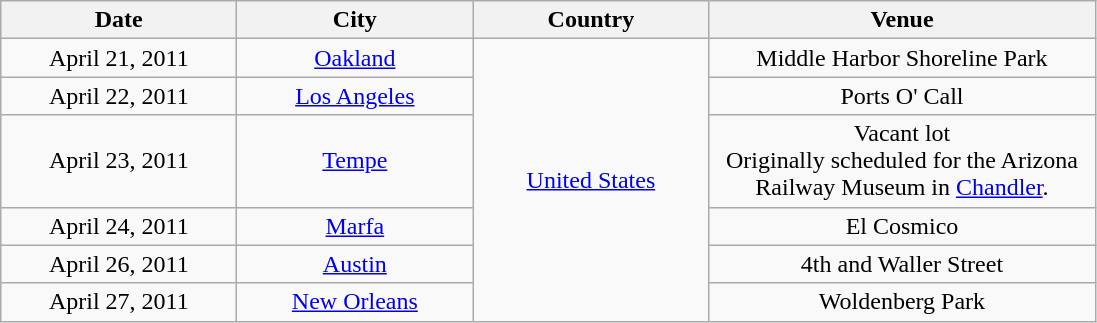<table class="wikitable" style="text-align:center;">
<tr>
<th style="width:150px;">Date</th>
<th style="width:150px;">City</th>
<th style="width:150px;">Country</th>
<th style="width:250px;">Venue</th>
</tr>
<tr>
<td>April 21, 2011</td>
<td><a href='#'>Oakland</a></td>
<td rowspan="6"><a href='#'>United States</a></td>
<td>Middle Harbor Shoreline Park</td>
</tr>
<tr>
<td>April 22, 2011</td>
<td><a href='#'>Los Angeles</a></td>
<td>Ports O' Call</td>
</tr>
<tr>
<td>April 23, 2011</td>
<td><a href='#'>Tempe</a></td>
<td>Vacant lot<br>Originally scheduled for the Arizona Railway Museum in <a href='#'>Chandler</a>.</td>
</tr>
<tr>
<td>April 24, 2011</td>
<td><a href='#'>Marfa</a></td>
<td>El Cosmico</td>
</tr>
<tr>
<td>April 26, 2011</td>
<td><a href='#'>Austin</a></td>
<td>4th and Waller Street</td>
</tr>
<tr>
<td>April 27, 2011</td>
<td><a href='#'>New Orleans</a></td>
<td>Woldenberg Park</td>
</tr>
</table>
